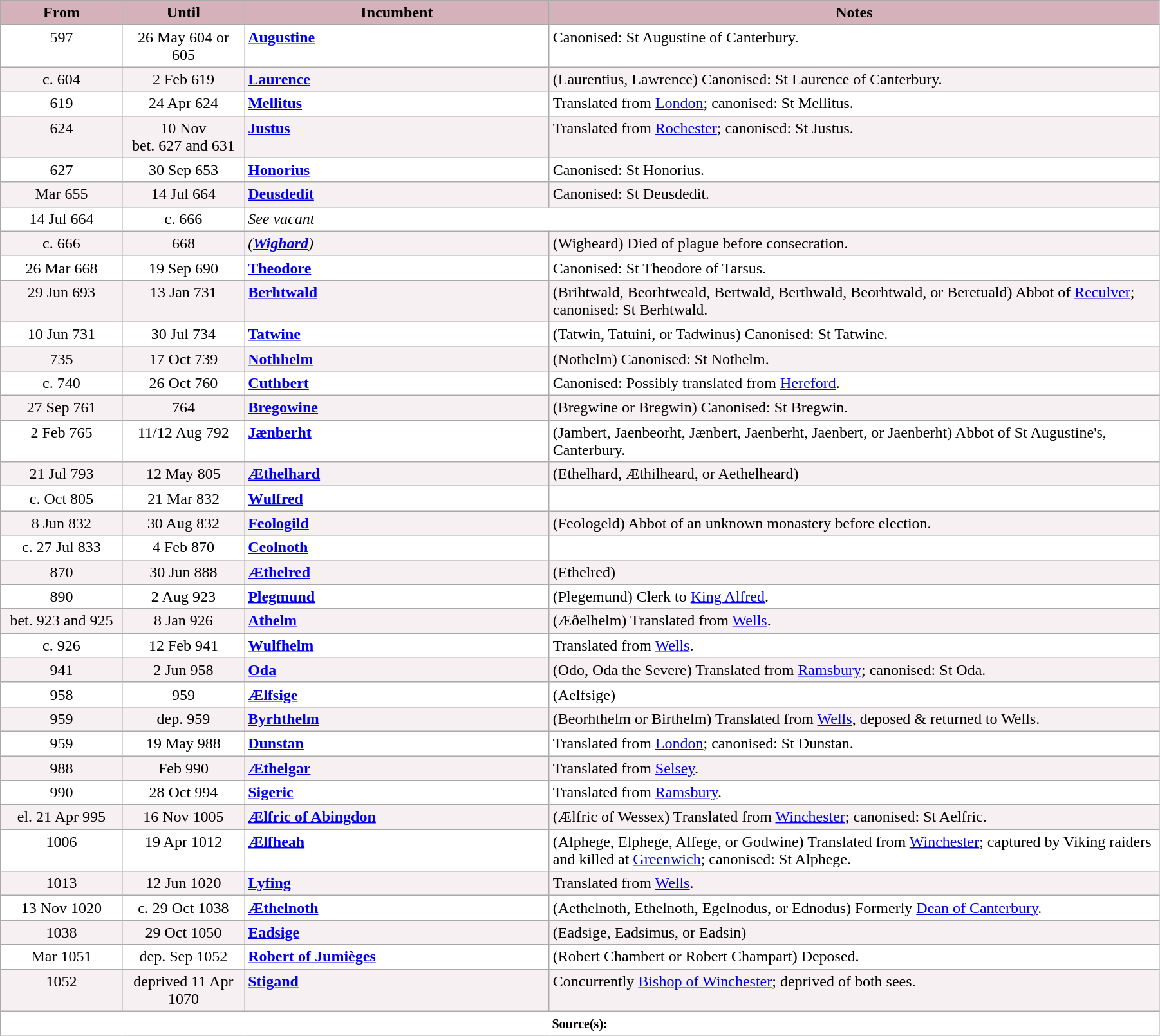<table class="wikitable" style="width: 95%;">
<tr>
<th style="background-color: #D4B1BB; width: 10%;">From</th>
<th style="background-color: #D4B1BB; width: 10%;">Until</th>
<th style="background-color: #D4B1BB; width: 25%;">Incumbent</th>
<th style="background-color: #D4B1BB; width: 50%;">Notes</th>
</tr>
<tr valign="top" style="background-color: white;">
<td style="text-align: center;">597</td>
<td style="text-align: center;">26 May 604 or 605</td>
<td><strong><a href='#'>Augustine</a></strong></td>
<td>Canonised: St Augustine of Canterbury.</td>
</tr>
<tr valign="top" style="background-color: #F7F0F2;">
<td style="text-align: center;">c. 604</td>
<td style="text-align: center;">2 Feb 619</td>
<td><strong><a href='#'>Laurence</a></strong></td>
<td>(Laurentius, Lawrence) Canonised: St Laurence of Canterbury.</td>
</tr>
<tr valign="top" style="background-color: white;">
<td style="text-align: center;">619</td>
<td style="text-align: center;">24 Apr 624</td>
<td><strong><a href='#'>Mellitus</a></strong></td>
<td>Translated from <a href='#'>London</a>; canonised: St Mellitus.</td>
</tr>
<tr valign="top" style="background-color: #F7F0F2;">
<td style="text-align: center;">624</td>
<td style="text-align: center;">10 Nov<br>bet. 627 and 631</td>
<td><strong><a href='#'>Justus</a></strong></td>
<td>Translated from <a href='#'>Rochester</a>; canonised: St Justus.</td>
</tr>
<tr valign="top" style="background-color: white;">
<td style="text-align: center;">627</td>
<td style="text-align: center;">30 Sep 653</td>
<td><strong><a href='#'>Honorius</a></strong></td>
<td>Canonised: St Honorius.</td>
</tr>
<tr valign="top" style="background-color: #F7F0F2;">
<td style="text-align: center;">Mar 655</td>
<td style="text-align: center;">14 Jul 664</td>
<td><strong><a href='#'>Deusdedit</a></strong></td>
<td>Canonised: St Deusdedit.</td>
</tr>
<tr valign="top" style="background-color: white;">
<td style="text-align: center;">14 Jul 664</td>
<td style="text-align: center;">c. 666</td>
<td colspan="2"><em>See vacant</em></td>
</tr>
<tr valign="top" style="background-color: #F7F0F2;">
<td style="text-align: center;">c. 666</td>
<td style="text-align: center;">668</td>
<td><em>(<strong><a href='#'>Wighard</a></strong>)</em></td>
<td>(Wigheard) Died of plague before consecration.</td>
</tr>
<tr valign="top" style="background-color: white;">
<td style="text-align: center;">26 Mar 668</td>
<td style="text-align: center;">19 Sep 690</td>
<td><strong><a href='#'>Theodore</a></strong></td>
<td>Canonised: St Theodore of Tarsus.</td>
</tr>
<tr valign="top" style="background-color: #F7F0F2;">
<td style="text-align: center;">29 Jun 693</td>
<td style="text-align: center;">13 Jan 731</td>
<td><strong><a href='#'>Berhtwald</a></strong></td>
<td>(Brihtwald, Beorhtweald, Bertwald, Berthwald, Beorhtwald, or Beretuald) Abbot of <a href='#'>Reculver</a>; canonised: St Berhtwald.</td>
</tr>
<tr valign="top" style="background-color: white;">
<td style="text-align: center;">10 Jun 731</td>
<td style="text-align: center;">30 Jul 734</td>
<td><strong><a href='#'>Tatwine</a></strong></td>
<td>(Tatwin, Tatuini, or Tadwinus) Canonised: St Tatwine.</td>
</tr>
<tr valign="top" style="background-color: #F7F0F2;">
<td style="text-align: center;">735</td>
<td style="text-align: center;">17 Oct 739</td>
<td><strong><a href='#'>Nothhelm</a></strong></td>
<td>(Nothelm) Canonised: St Nothelm.</td>
</tr>
<tr valign="top" style="background-color: white;">
<td style="text-align: center;">c. 740</td>
<td style="text-align: center;">26 Oct 760</td>
<td><strong><a href='#'>Cuthbert</a></strong></td>
<td>Canonised: Possibly translated from <a href='#'>Hereford</a>.</td>
</tr>
<tr valign="top" style="background-color: #F7F0F2;">
<td style="text-align: center;">27 Sep 761</td>
<td style="text-align: center;">764</td>
<td><strong><a href='#'>Bregowine</a></strong></td>
<td>(Bregwine or Bregwin) Canonised: St Bregwin.</td>
</tr>
<tr valign="top" style="background-color: white;">
<td style="text-align: center;">2 Feb 765</td>
<td style="text-align: center;">11/12 Aug 792</td>
<td><strong><a href='#'>Jænberht</a></strong></td>
<td>(Jambert, Jaenbeorht, Jænbert, Jaenberht, Jaenbert, or Jaenberht) Abbot of St Augustine's, Canterbury.</td>
</tr>
<tr valign="top" style="background-color: #F7F0F2;">
<td style="text-align: center;">21 Jul 793</td>
<td style="text-align: center;">12 May 805</td>
<td><strong><a href='#'>Æthelhard</a></strong></td>
<td>(Ethelhard, Æthilheard, or Aethelheard)</td>
</tr>
<tr valign="top" style="background-color: white;">
<td style="text-align: center;">c. Oct 805</td>
<td style="text-align: center;">21 Mar 832</td>
<td><strong><a href='#'>Wulfred</a></strong></td>
<td></td>
</tr>
<tr valign="top" style="background-color: #F7F0F2;">
<td style="text-align: center;">8 Jun 832</td>
<td style="text-align: center;">30 Aug 832</td>
<td><strong><a href='#'>Feologild</a></strong></td>
<td>(Feologeld) Abbot of an unknown monastery before election.</td>
</tr>
<tr valign="top" style="background-color: white;">
<td style="text-align: center;">c. 27 Jul 833</td>
<td style="text-align: center;">4 Feb 870</td>
<td><strong><a href='#'>Ceolnoth</a></strong></td>
<td></td>
</tr>
<tr valign="top" style="background-color: #F7F0F2;">
<td style="text-align: center;">870</td>
<td style="text-align: center;">30 Jun 888</td>
<td><strong><a href='#'>Æthelred</a></strong></td>
<td>(Ethelred)</td>
</tr>
<tr valign="top" style="background-color: white;">
<td style="text-align: center;">890</td>
<td style="text-align: center;">2 Aug 923</td>
<td><strong><a href='#'>Plegmund</a></strong></td>
<td>(Plegemund) Clerk to <a href='#'>King Alfred</a>.</td>
</tr>
<tr valign="top" style="background-color: #F7F0F2;">
<td style="text-align: center;">bet. 923 and 925</td>
<td style="text-align: center;">8 Jan 926</td>
<td><strong><a href='#'>Athelm</a></strong></td>
<td>(Æðelhelm) Translated from <a href='#'>Wells</a>.</td>
</tr>
<tr valign="top" style="background-color: white;">
<td style="text-align: center;">c. 926</td>
<td style="text-align: center;">12 Feb 941</td>
<td><strong><a href='#'>Wulfhelm</a></strong></td>
<td>Translated from <a href='#'>Wells</a>.</td>
</tr>
<tr valign="top" style="background-color: #F7F0F2;">
<td style="text-align: center;">941</td>
<td style="text-align: center;">2 Jun 958</td>
<td><strong><a href='#'>Oda</a></strong></td>
<td>(Odo, Oda the Severe) Translated from <a href='#'>Ramsbury</a>; canonised: St Oda.</td>
</tr>
<tr valign="top" style="background-color: white;">
<td style="text-align: center;">958</td>
<td style="text-align: center;">959</td>
<td><strong><a href='#'>Ælfsige</a></strong></td>
<td>(Aelfsige)</td>
</tr>
<tr valign="top" style="background-color: #F7F0F2;">
<td style="text-align: center;">959</td>
<td style="text-align: center;">dep. 959</td>
<td><strong><a href='#'>Byrhthelm</a></strong></td>
<td>(Beorhthelm or Birthelm) Translated from <a href='#'>Wells</a>, deposed & returned to Wells.</td>
</tr>
<tr valign="top" style="background-color: white;">
<td style="text-align: center;">959</td>
<td style="text-align: center;">19 May 988</td>
<td><strong><a href='#'>Dunstan</a></strong></td>
<td>Translated from <a href='#'>London</a>; canonised: St Dunstan.</td>
</tr>
<tr valign="top" style="background-color: #F7F0F2;">
<td style="text-align: center;">988</td>
<td style="text-align: center;">Feb 990</td>
<td><strong><a href='#'>Æthelgar</a></strong></td>
<td>Translated from <a href='#'>Selsey</a>.</td>
</tr>
<tr valign="top" style="background-color: white;">
<td style="text-align: center;">990</td>
<td style="text-align: center;">28 Oct 994</td>
<td><strong><a href='#'>Sigeric</a></strong></td>
<td>Translated from <a href='#'>Ramsbury</a>.</td>
</tr>
<tr valign="top" style="background-color: #F7F0F2;">
<td style="text-align: center;">el. 21 Apr 995</td>
<td style="text-align: center;">16 Nov 1005</td>
<td><strong><a href='#'>Ælfric of Abingdon</a></strong></td>
<td>(Ælfric of Wessex) Translated from <a href='#'>Winchester</a>; canonised: St Aelfric.</td>
</tr>
<tr valign="top" style="background-color: white;">
<td style="text-align: center;">1006</td>
<td style="text-align: center;">19 Apr 1012</td>
<td><strong><a href='#'>Ælfheah</a></strong></td>
<td>(Alphege, Elphege, Alfege, or Godwine) Translated from <a href='#'>Winchester</a>; captured by Viking raiders and killed at <a href='#'>Greenwich</a>; canonised: St Alphege.</td>
</tr>
<tr valign="top" style="background-color: #F7F0F2;">
<td style="text-align: center;">1013</td>
<td style="text-align: center;">12 Jun 1020</td>
<td><strong><a href='#'>Lyfing</a></strong></td>
<td>Translated from <a href='#'>Wells</a>.</td>
</tr>
<tr valign="top" style="background-color: white;">
<td style="text-align: center;">13 Nov 1020</td>
<td style="text-align: center;">c. 29 Oct 1038</td>
<td><strong><a href='#'>Æthelnoth</a></strong></td>
<td>(Aethelnoth, Ethelnoth, Egelnodus, or Ednodus) Formerly <a href='#'>Dean of Canterbury</a>.</td>
</tr>
<tr valign="top" style="background-color: #F7F0F2;">
<td style="text-align: center;">1038</td>
<td style="text-align: center;">29 Oct 1050</td>
<td><strong><a href='#'>Eadsige</a></strong></td>
<td>(Eadsige, Eadsimus, or Eadsin)</td>
</tr>
<tr valign="top" style="background-color: white;">
<td style="text-align: center;">Mar 1051</td>
<td style="text-align: center;">dep. Sep 1052</td>
<td><strong><a href='#'>Robert of Jumièges</a></strong></td>
<td>(Robert Chambert or Robert Champart) Deposed.</td>
</tr>
<tr valign="top" style="background-color: #F7F0F2;">
<td style="text-align: center;">1052</td>
<td style="text-align: center;">deprived 11 Apr 1070</td>
<td><strong><a href='#'>Stigand</a></strong></td>
<td>Concurrently <a href='#'>Bishop of Winchester</a>; deprived of both sees.</td>
</tr>
<tr valign="top" style="background-color: white;">
<td colspan="4" style="text-align: center;"><small><strong>Source(s):</strong> </small></td>
</tr>
</table>
